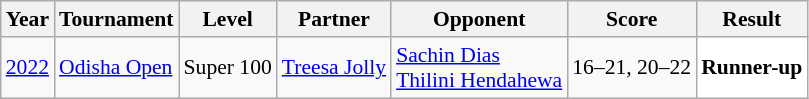<table class="sortable wikitable" style="font-size: 90%;">
<tr>
<th>Year</th>
<th>Tournament</th>
<th>Level</th>
<th>Partner</th>
<th>Opponent</th>
<th>Score</th>
<th>Result</th>
</tr>
<tr>
<td align="center"><a href='#'>2022</a></td>
<td align="left"><a href='#'>Odisha Open</a></td>
<td align="left">Super 100</td>
<td align="left"> <a href='#'>Treesa Jolly</a></td>
<td align="left"> <a href='#'>Sachin Dias</a><br> <a href='#'>Thilini Hendahewa</a></td>
<td align="left">16–21, 20–22</td>
<td style="text-align:left; background:white"> <strong>Runner-up</strong></td>
</tr>
</table>
